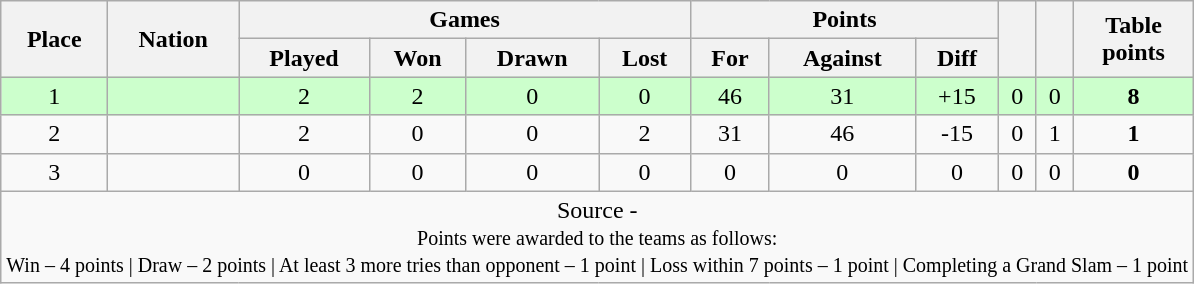<table class="wikitable" style="text-align:center">
<tr>
<th rowspan="2">Place</th>
<th rowspan="2">Nation</th>
<th colspan="4">Games</th>
<th colspan="3">Points</th>
<th rowspan="2"></th>
<th rowspan="2"></th>
<th rowspan="2">Table<br>points</th>
</tr>
<tr>
<th>Played</th>
<th>Won</th>
<th>Drawn</th>
<th>Lost</th>
<th>For</th>
<th>Against</th>
<th>Diff</th>
</tr>
<tr bgcolor="#cfc">
<td>1</td>
<td style="text-align:left"></td>
<td>2</td>
<td>2</td>
<td>0</td>
<td>0</td>
<td>46</td>
<td>31</td>
<td>+15</td>
<td>0</td>
<td>0</td>
<td><strong>8</strong></td>
</tr>
<tr>
<td>2</td>
<td style="text-align:left"></td>
<td>2</td>
<td>0</td>
<td>0</td>
<td>2</td>
<td>31</td>
<td>46</td>
<td>-15</td>
<td>0</td>
<td>1</td>
<td><strong>1</strong></td>
</tr>
<tr>
<td>3</td>
<td style="text-align:left"></td>
<td>0</td>
<td>0</td>
<td>0</td>
<td>0</td>
<td>0</td>
<td>0</td>
<td>0</td>
<td>0</td>
<td>0</td>
<td><strong>0</strong></td>
</tr>
<tr>
<td colspan="100%" style="text-align:center">Source - <br><small>Points were awarded to the teams as follows:<br>Win – 4 points | Draw – 2 points | At least 3 more tries than opponent – 1 point | Loss within 7 points – 1 point | Completing a Grand Slam – 1 point</small></td>
</tr>
</table>
